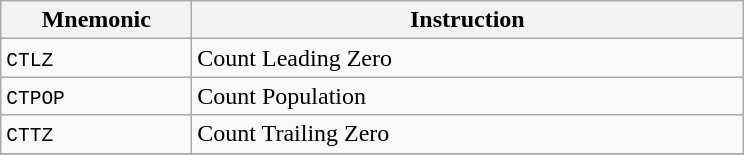<table class="wikitable">
<tr>
<th width="120">Mnemonic</th>
<th width="360">Instruction</th>
</tr>
<tr>
<td><code>CTLZ</code></td>
<td>Count Leading Zero</td>
</tr>
<tr>
<td><code>CTPOP</code></td>
<td>Count Population</td>
</tr>
<tr>
<td><code>CTTZ</code></td>
<td>Count Trailing Zero</td>
</tr>
<tr>
</tr>
</table>
